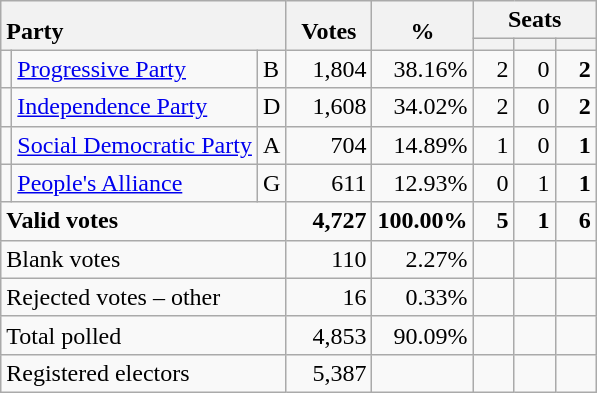<table class="wikitable" border="1" style="text-align:right;">
<tr>
<th style="text-align:left;" valign=bottom rowspan=2 colspan=3>Party</th>
<th align=center valign=bottom rowspan=2 width="50">Votes</th>
<th align=center valign=bottom rowspan=2 width="50">%</th>
<th colspan=3>Seats</th>
</tr>
<tr>
<th align=center valign=bottom width="20"><small></small></th>
<th align=center valign=bottom width="20"><small><a href='#'></a></small></th>
<th align=center valign=bottom width="20"><small></small></th>
</tr>
<tr>
<td></td>
<td align=left><a href='#'>Progressive Party</a></td>
<td align=left>B</td>
<td>1,804</td>
<td>38.16%</td>
<td>2</td>
<td>0</td>
<td><strong>2</strong></td>
</tr>
<tr>
<td></td>
<td align=left><a href='#'>Independence Party</a></td>
<td align=left>D</td>
<td>1,608</td>
<td>34.02%</td>
<td>2</td>
<td>0</td>
<td><strong>2</strong></td>
</tr>
<tr>
<td></td>
<td align=left><a href='#'>Social Democratic Party</a></td>
<td align=left>A</td>
<td>704</td>
<td>14.89%</td>
<td>1</td>
<td>0</td>
<td><strong>1</strong></td>
</tr>
<tr>
<td></td>
<td align=left><a href='#'>People's Alliance</a></td>
<td align=left>G</td>
<td>611</td>
<td>12.93%</td>
<td>0</td>
<td>1</td>
<td><strong>1</strong></td>
</tr>
<tr style="font-weight:bold">
<td align=left colspan=3>Valid votes</td>
<td>4,727</td>
<td>100.00%</td>
<td>5</td>
<td>1</td>
<td>6</td>
</tr>
<tr>
<td align=left colspan=3>Blank votes</td>
<td>110</td>
<td>2.27%</td>
<td></td>
<td></td>
<td></td>
</tr>
<tr>
<td align=left colspan=3>Rejected votes – other</td>
<td>16</td>
<td>0.33%</td>
<td></td>
<td></td>
<td></td>
</tr>
<tr>
<td align=left colspan=3>Total polled</td>
<td>4,853</td>
<td>90.09%</td>
<td></td>
<td></td>
<td></td>
</tr>
<tr>
<td align=left colspan=3>Registered electors</td>
<td>5,387</td>
<td></td>
<td></td>
<td></td>
<td></td>
</tr>
</table>
